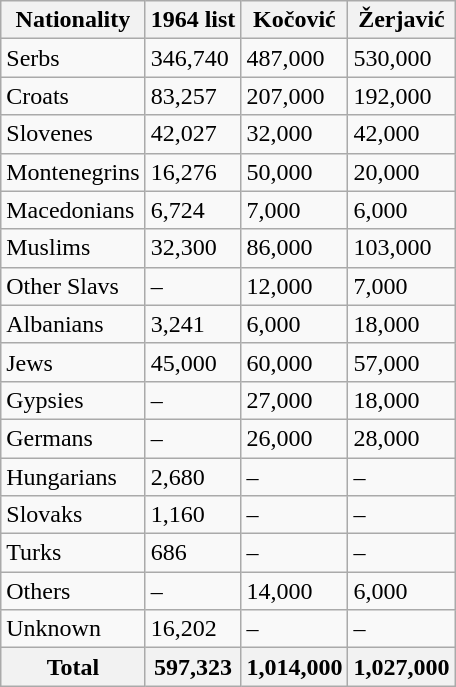<table class="wikitable floatright">
<tr>
<th>Nationality</th>
<th>1964 list</th>
<th>Kočović</th>
<th>Žerjavić</th>
</tr>
<tr>
<td>Serbs</td>
<td>346,740</td>
<td>487,000</td>
<td>530,000</td>
</tr>
<tr>
<td>Croats</td>
<td>83,257</td>
<td>207,000</td>
<td>192,000</td>
</tr>
<tr>
<td>Slovenes</td>
<td>42,027</td>
<td>32,000</td>
<td>42,000</td>
</tr>
<tr>
<td>Montenegrins</td>
<td>16,276</td>
<td>50,000</td>
<td>20,000</td>
</tr>
<tr>
<td>Macedonians</td>
<td>6,724</td>
<td>7,000</td>
<td>6,000</td>
</tr>
<tr>
<td>Muslims</td>
<td>32,300</td>
<td>86,000</td>
<td>103,000</td>
</tr>
<tr>
<td>Other Slavs</td>
<td>–</td>
<td>12,000</td>
<td>7,000</td>
</tr>
<tr>
<td>Albanians</td>
<td>3,241</td>
<td>6,000</td>
<td>18,000</td>
</tr>
<tr>
<td>Jews</td>
<td>45,000</td>
<td>60,000</td>
<td>57,000</td>
</tr>
<tr>
<td>Gypsies</td>
<td>–</td>
<td>27,000</td>
<td>18,000</td>
</tr>
<tr>
<td>Germans</td>
<td>–</td>
<td>26,000</td>
<td>28,000</td>
</tr>
<tr>
<td>Hungarians</td>
<td>2,680</td>
<td>–</td>
<td>–</td>
</tr>
<tr>
<td>Slovaks</td>
<td>1,160</td>
<td>–</td>
<td>–</td>
</tr>
<tr>
<td>Turks</td>
<td>686</td>
<td>–</td>
<td>–</td>
</tr>
<tr>
<td>Others</td>
<td>–</td>
<td>14,000</td>
<td>6,000</td>
</tr>
<tr>
<td>Unknown</td>
<td>16,202</td>
<td>–</td>
<td>–</td>
</tr>
<tr>
<th>Total</th>
<th>597,323</th>
<th>1,014,000</th>
<th>1,027,000</th>
</tr>
</table>
